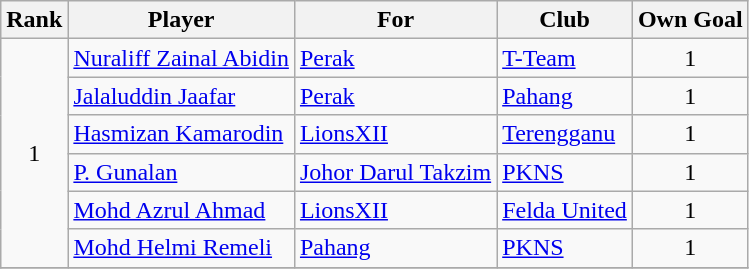<table class="wikitable" style="text-align:center">
<tr>
<th>Rank</th>
<th>Player</th>
<th>For</th>
<th>Club</th>
<th>Own Goal</th>
</tr>
<tr>
<td rowspan="6">1</td>
<td align="left"><a href='#'>Nuraliff Zainal Abidin</a></td>
<td align="left"><a href='#'>Perak</a></td>
<td align="left"><a href='#'>T-Team</a></td>
<td rowspan="1">1</td>
</tr>
<tr>
<td align="left"><a href='#'>Jalaluddin Jaafar</a></td>
<td align="left"><a href='#'>Perak</a></td>
<td align="left"><a href='#'>Pahang</a></td>
<td rowspan="1">1</td>
</tr>
<tr>
<td align="left"><a href='#'>Hasmizan Kamarodin</a></td>
<td align="left"><a href='#'>LionsXII</a></td>
<td align="left"><a href='#'>Terengganu</a></td>
<td rowspan="1">1</td>
</tr>
<tr>
<td align="left"><a href='#'>P. Gunalan</a></td>
<td align="left"><a href='#'>Johor Darul Takzim</a></td>
<td align="left"><a href='#'>PKNS</a></td>
<td rowspan="1">1</td>
</tr>
<tr>
<td align="left"><a href='#'>Mohd Azrul Ahmad</a></td>
<td align="left"><a href='#'>LionsXII</a></td>
<td align="left"><a href='#'>Felda United</a></td>
<td rowspan="1">1</td>
</tr>
<tr>
<td align="left"><a href='#'>Mohd Helmi Remeli</a></td>
<td align="left"><a href='#'>Pahang</a></td>
<td align="left"><a href='#'>PKNS</a></td>
<td rowspan="1">1</td>
</tr>
<tr>
</tr>
</table>
